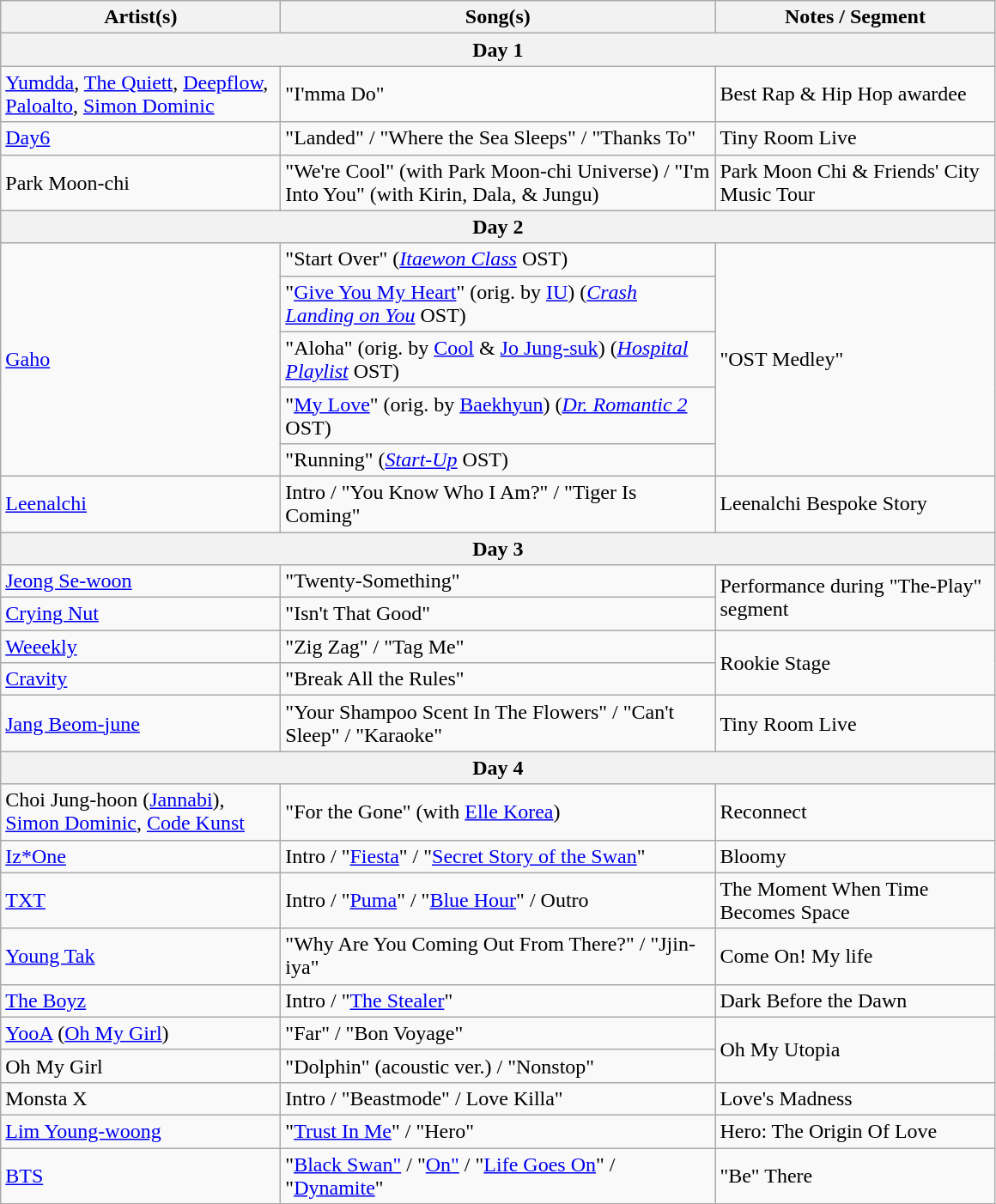<table class="wikitable">
<tr>
<th width="210">Artist(s)</th>
<th width="330">Song(s)</th>
<th width="210">Notes / Segment</th>
</tr>
<tr>
<th colspan="3">Day 1</th>
</tr>
<tr>
<td><a href='#'>Yumdda</a>, <a href='#'>The Quiett</a>, <a href='#'>Deepflow</a>, <a href='#'>Paloalto</a>, <a href='#'>Simon Dominic</a></td>
<td>"I'mma Do"</td>
<td>Best Rap & Hip Hop awardee</td>
</tr>
<tr>
<td><a href='#'>Day6</a></td>
<td>"Landed" / "Where the Sea Sleeps" / "Thanks To"</td>
<td>Tiny Room Live</td>
</tr>
<tr>
<td>Park Moon-chi</td>
<td>"We're Cool" (with Park Moon-chi Universe) / "I'm Into You" (with Kirin, Dala, & Jungu)</td>
<td>Park Moon Chi & Friends' City Music Tour</td>
</tr>
<tr>
<th colspan="3">Day 2</th>
</tr>
<tr>
<td rowspan="5"><a href='#'>Gaho</a></td>
<td>"Start Over" (<em><a href='#'>Itaewon Class</a></em> OST)</td>
<td rowspan="5">"OST Medley"</td>
</tr>
<tr>
<td>"<a href='#'>Give You My Heart</a>" (orig. by <a href='#'>IU</a>) (<em><a href='#'>Crash Landing on You</a></em> OST)</td>
</tr>
<tr>
<td>"Aloha" (orig. by <a href='#'>Cool</a> & <a href='#'>Jo Jung-suk</a>) (<em><a href='#'>Hospital Playlist</a></em> OST)</td>
</tr>
<tr>
<td>"<a href='#'>My Love</a>" (orig. by <a href='#'>Baekhyun</a>) (<em><a href='#'>Dr. Romantic 2</a></em> OST)</td>
</tr>
<tr>
<td>"Running" (<em><a href='#'>Start-Up</a></em> OST)</td>
</tr>
<tr>
<td><a href='#'>Leenalchi</a></td>
<td>Intro / "You Know Who I Am?" / "Tiger Is Coming"</td>
<td>Leenalchi Bespoke Story</td>
</tr>
<tr>
<th colspan="3">Day 3</th>
</tr>
<tr>
<td><a href='#'>Jeong Se-woon</a></td>
<td>"Twenty-Something"</td>
<td rowspan="2">Performance during "The-Play" segment</td>
</tr>
<tr>
<td><a href='#'>Crying Nut</a></td>
<td>"Isn't That Good"</td>
</tr>
<tr>
<td><a href='#'>Weeekly</a></td>
<td>"Zig Zag" / "Tag Me"</td>
<td rowspan="2">Rookie Stage</td>
</tr>
<tr>
<td><a href='#'>Cravity</a></td>
<td>"Break All the Rules"</td>
</tr>
<tr>
<td><a href='#'>Jang Beom-june</a></td>
<td>"Your Shampoo Scent In The Flowers" / "Can't Sleep" / "Karaoke"</td>
<td>Tiny Room Live</td>
</tr>
<tr>
<th colspan="3">Day 4</th>
</tr>
<tr>
<td>Choi Jung-hoon (<a href='#'>Jannabi</a>), <a href='#'>Simon Dominic</a>, <a href='#'>Code Kunst</a></td>
<td>"For the Gone" (with <a href='#'>Elle Korea</a>)</td>
<td>Reconnect</td>
</tr>
<tr>
<td><a href='#'>Iz*One</a></td>
<td>Intro / "<a href='#'>Fiesta</a>" / "<a href='#'>Secret Story of the Swan</a>"</td>
<td>Bloomy</td>
</tr>
<tr>
<td><a href='#'>TXT</a></td>
<td>Intro / "<a href='#'>Puma</a>" / "<a href='#'>Blue Hour</a>" / Outro</td>
<td>The Moment When Time Becomes Space</td>
</tr>
<tr>
<td><a href='#'>Young Tak</a></td>
<td>"Why Are You Coming Out From There?" / "Jjin-iya"</td>
<td>Come On! My life</td>
</tr>
<tr>
<td><a href='#'>The Boyz</a></td>
<td>Intro / "<a href='#'>The Stealer</a>"</td>
<td>Dark Before the Dawn</td>
</tr>
<tr>
<td><a href='#'>YooA</a> (<a href='#'>Oh My Girl</a>)</td>
<td>"Far" / "Bon Voyage"</td>
<td rowspan="2">Oh My Utopia</td>
</tr>
<tr>
<td>Oh My Girl</td>
<td>"Dolphin" (acoustic ver.) / "Nonstop"</td>
</tr>
<tr>
<td>Monsta X</td>
<td>Intro / "Beastmode" / Love Killa"</td>
<td>Love's Madness</td>
</tr>
<tr>
<td><a href='#'>Lim Young-woong</a></td>
<td>"<a href='#'>Trust In Me</a>" / "Hero"</td>
<td>Hero: The Origin Of Love</td>
</tr>
<tr>
<td><a href='#'>BTS</a></td>
<td>"<a href='#'>Black Swan"</a> / "<a href='#'>On"</a> / "<a href='#'>Life Goes On</a>" / "<a href='#'>Dynamite</a>"</td>
<td>"Be" There</td>
</tr>
</table>
